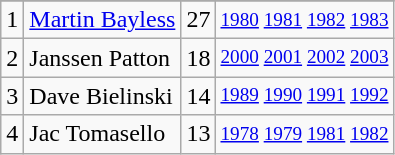<table class="wikitable">
<tr>
</tr>
<tr>
<td>1</td>
<td><a href='#'>Martin Bayless</a></td>
<td>27</td>
<td style="font-size:80%;"><a href='#'>1980</a> <a href='#'>1981</a> <a href='#'>1982</a> <a href='#'>1983</a></td>
</tr>
<tr>
<td>2</td>
<td>Janssen Patton</td>
<td>18</td>
<td style="font-size:80%;"><a href='#'>2000</a> <a href='#'>2001</a> <a href='#'>2002</a> <a href='#'>2003</a></td>
</tr>
<tr>
<td>3</td>
<td>Dave Bielinski</td>
<td>14</td>
<td style="font-size:80%;"><a href='#'>1989</a> <a href='#'>1990</a> <a href='#'>1991</a> <a href='#'>1992</a></td>
</tr>
<tr>
<td>4</td>
<td>Jac Tomasello</td>
<td>13</td>
<td style="font-size:80%;"><a href='#'>1978</a> <a href='#'>1979</a> <a href='#'>1981</a> <a href='#'>1982</a></td>
</tr>
</table>
